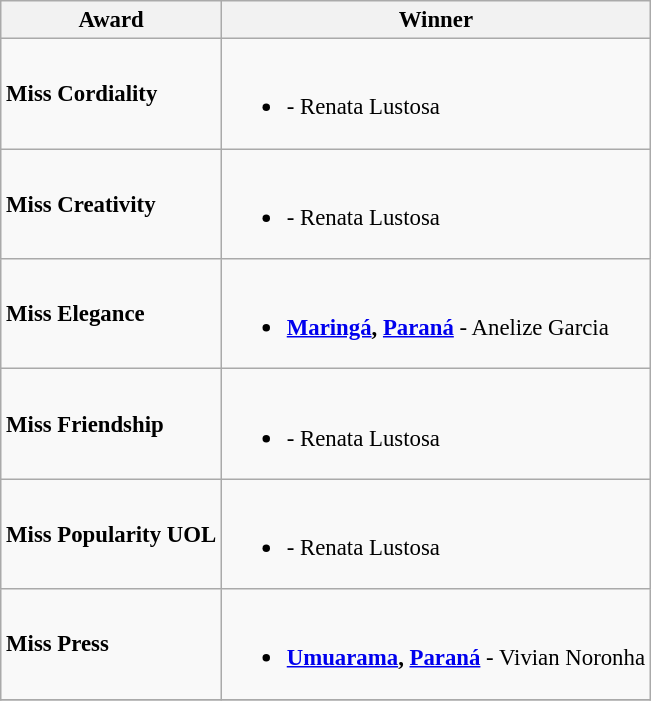<table class="wikitable sortable" style="font-size:95%;">
<tr>
<th>Award</th>
<th>Winner</th>
</tr>
<tr>
<td><strong>Miss Cordiality</strong></td>
<td><br><ul><li><strong></strong> - Renata Lustosa</li></ul></td>
</tr>
<tr>
<td><strong>Miss Creativity</strong></td>
<td><br><ul><li><strong></strong> - Renata Lustosa</li></ul></td>
</tr>
<tr>
<td><strong>Miss Elegance</strong></td>
<td><br><ul><li><strong> <a href='#'>Maringá</a>, <a href='#'>Paraná</a></strong> - Anelize Garcia</li></ul></td>
</tr>
<tr>
<td><strong>Miss Friendship</strong></td>
<td><br><ul><li><strong></strong> - Renata Lustosa</li></ul></td>
</tr>
<tr>
<td><strong>Miss Popularity UOL</strong></td>
<td><br><ul><li><strong></strong> - Renata Lustosa</li></ul></td>
</tr>
<tr>
<td><strong>Miss Press</strong></td>
<td><br><ul><li><strong> <a href='#'>Umuarama</a>, <a href='#'>Paraná</a></strong> - Vivian Noronha</li></ul></td>
</tr>
<tr>
</tr>
</table>
